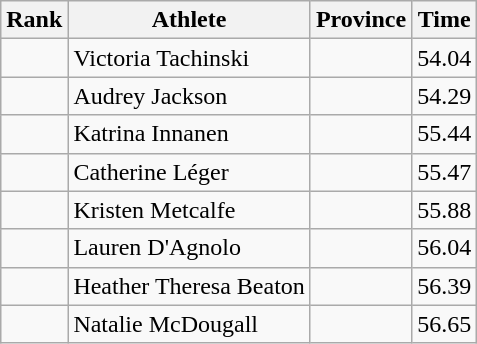<table class="wikitable sortable" style="text-align:center">
<tr>
<th>Rank</th>
<th>Athlete</th>
<th>Province</th>
<th>Time</th>
</tr>
<tr>
<td></td>
<td align=left>Victoria Tachinski</td>
<td align="left"></td>
<td>54.04</td>
</tr>
<tr>
<td></td>
<td align=left>Audrey Jackson</td>
<td align="left"></td>
<td>54.29</td>
</tr>
<tr>
<td></td>
<td align=left>Katrina Innanen</td>
<td align="left"></td>
<td>55.44</td>
</tr>
<tr>
<td></td>
<td align=left>Catherine Léger</td>
<td align="left"></td>
<td>55.47</td>
</tr>
<tr>
<td></td>
<td align=left>Kristen Metcalfe</td>
<td align="left"></td>
<td>55.88</td>
</tr>
<tr>
<td></td>
<td align=left>Lauren D'Agnolo</td>
<td align="left"></td>
<td>56.04</td>
</tr>
<tr>
<td></td>
<td align=left>Heather Theresa Beaton</td>
<td align="left"></td>
<td>56.39</td>
</tr>
<tr>
<td></td>
<td align=left>Natalie McDougall</td>
<td align="left"></td>
<td>56.65</td>
</tr>
</table>
